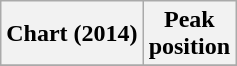<table class="wikitable sortable plainrowheaders" style="text-align:center">
<tr>
<th>Chart (2014)</th>
<th>Peak<br>position</th>
</tr>
<tr>
</tr>
</table>
